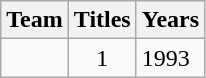<table class="wikitable sortable" style="text-align:center">
<tr>
<th>Team</th>
<th>Titles</th>
<th>Years</th>
</tr>
<tr>
<td style=><em></em></td>
<td>1</td>
<td align=left>1993</td>
</tr>
</table>
